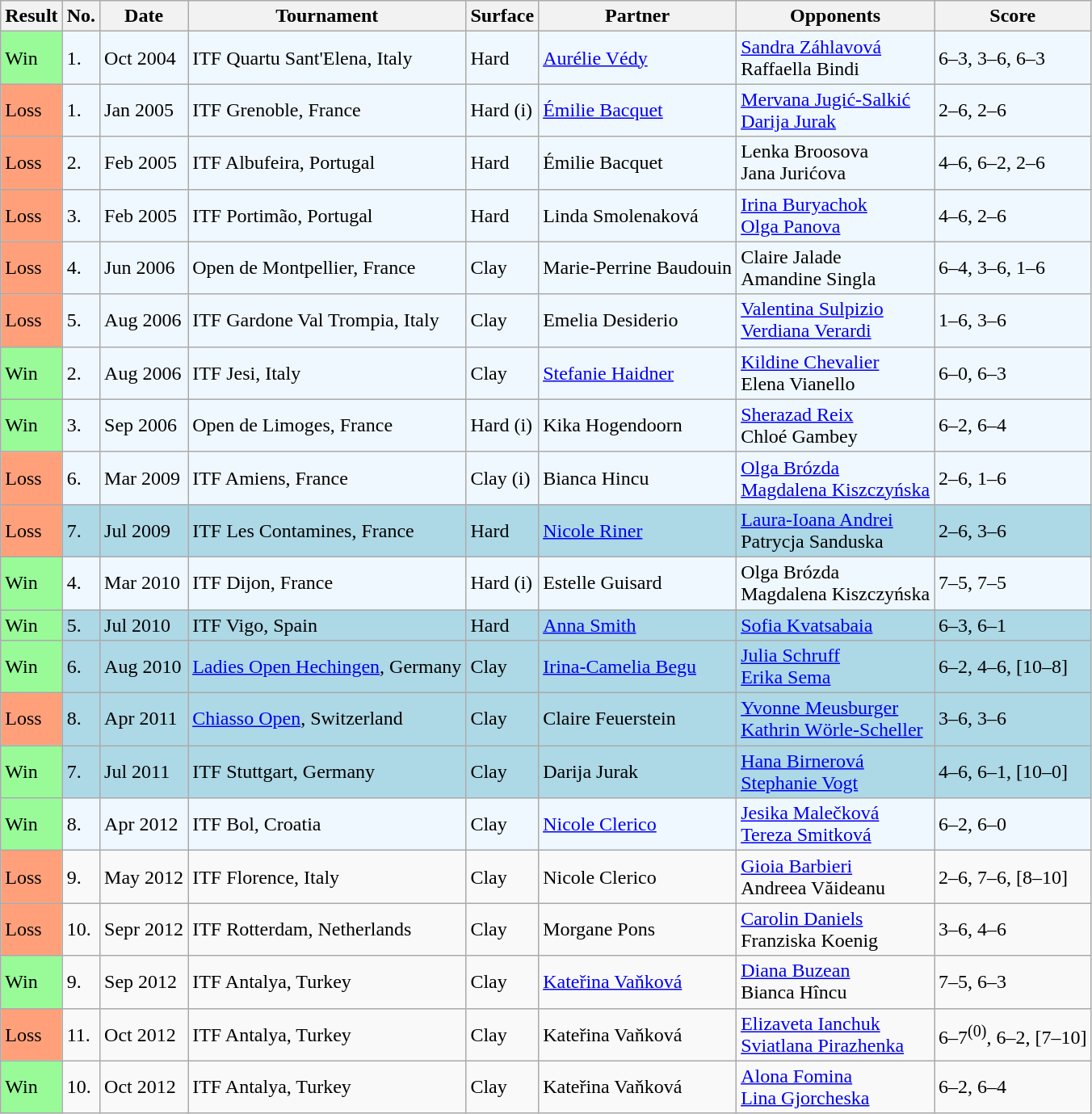<table class="sortable wikitable">
<tr>
<th>Result</th>
<th class="unsortable">No.</th>
<th>Date</th>
<th>Tournament</th>
<th>Surface</th>
<th>Partner</th>
<th>Opponents</th>
<th class="unsortable">Score</th>
</tr>
<tr style="background:#f0f8ff;">
<td style="background:#98fb98;">Win</td>
<td>1.</td>
<td>Oct 2004</td>
<td>ITF Quartu Sant'Elena, Italy</td>
<td>Hard</td>
<td> <a href='#'>Aurélie Védy</a></td>
<td> <a href='#'>Sandra Záhlavová</a> <br>  Raffaella Bindi</td>
<td>6–3, 3–6, 6–3</td>
</tr>
<tr style="background:#f0f8ff;">
<td style="background:#ffa07a;">Loss</td>
<td>1.</td>
<td>Jan 2005</td>
<td>ITF Grenoble, France</td>
<td>Hard (i)</td>
<td> <a href='#'>Émilie Bacquet</a></td>
<td> <a href='#'>Mervana Jugić-Salkić</a> <br>  <a href='#'>Darija Jurak</a></td>
<td>2–6, 2–6</td>
</tr>
<tr style="background:#f0f8ff;">
<td style="background:#ffa07a;">Loss</td>
<td>2.</td>
<td>Feb 2005</td>
<td>ITF Albufeira, Portugal</td>
<td>Hard</td>
<td> Émilie Bacquet</td>
<td> Lenka Broosova <br>  Jana Jurićova</td>
<td>4–6, 6–2, 2–6</td>
</tr>
<tr style="background:#f0f8ff;">
<td style="background:#ffa07a;">Loss</td>
<td>3.</td>
<td>Feb 2005</td>
<td>ITF Portimão, Portugal</td>
<td>Hard</td>
<td> Linda Smolenaková</td>
<td> <a href='#'>Irina Buryachok</a> <br>  <a href='#'>Olga Panova</a></td>
<td>4–6, 2–6</td>
</tr>
<tr style="background:#f0f8ff;">
<td style="background:#ffa07a;">Loss</td>
<td>4.</td>
<td>Jun 2006</td>
<td>Open de Montpellier, France</td>
<td>Clay</td>
<td> Marie-Perrine Baudouin</td>
<td> Claire Jalade <br>  Amandine Singla</td>
<td>6–4, 3–6, 1–6</td>
</tr>
<tr style="background:#f0f8ff;">
<td style="background:#ffa07a;">Loss</td>
<td>5.</td>
<td>Aug 2006</td>
<td>ITF Gardone Val Trompia, Italy</td>
<td>Clay</td>
<td> Emelia Desiderio</td>
<td> <a href='#'>Valentina Sulpizio</a> <br>  <a href='#'>Verdiana Verardi</a></td>
<td>1–6, 3–6</td>
</tr>
<tr style="background:#f0f8ff;">
<td style="background:#98fb98;">Win</td>
<td>2.</td>
<td>Aug 2006</td>
<td>ITF Jesi, Italy</td>
<td>Clay</td>
<td> <a href='#'>Stefanie Haidner</a></td>
<td> <a href='#'>Kildine Chevalier</a> <br>  Elena Vianello</td>
<td>6–0, 6–3</td>
</tr>
<tr style="background:#f0f8ff;">
<td style="background:#98fb98;">Win</td>
<td>3.</td>
<td>Sep 2006</td>
<td>Open de Limoges, France</td>
<td>Hard (i)</td>
<td> Kika Hogendoorn</td>
<td> <a href='#'>Sherazad Reix</a> <br>  Chloé Gambey</td>
<td>6–2, 6–4</td>
</tr>
<tr style="background:#f0f8ff;">
<td style="background:#ffa07a;">Loss</td>
<td>6.</td>
<td>Mar 2009</td>
<td>ITF Amiens, France</td>
<td>Clay (i)</td>
<td> Bianca Hincu</td>
<td> <a href='#'>Olga Brózda</a> <br>  <a href='#'>Magdalena Kiszczyńska</a></td>
<td>2–6, 1–6</td>
</tr>
<tr style="background:lightblue;">
<td style="background:#ffa07a;">Loss</td>
<td>7.</td>
<td>Jul 2009</td>
<td>ITF Les Contamines, France</td>
<td>Hard</td>
<td> <a href='#'>Nicole Riner</a></td>
<td> <a href='#'>Laura-Ioana Andrei</a> <br>  Patrycja Sanduska</td>
<td>2–6, 3–6</td>
</tr>
<tr style="background:#f0f8ff;">
<td style="background:#98fb98;">Win</td>
<td>4.</td>
<td>Mar 2010</td>
<td>ITF Dijon, France</td>
<td>Hard (i)</td>
<td> Estelle Guisard</td>
<td> Olga Brózda <br>  Magdalena Kiszczyńska</td>
<td>7–5, 7–5</td>
</tr>
<tr style="background:lightblue;">
<td style="background:#98fb98;">Win</td>
<td>5.</td>
<td>Jul 2010</td>
<td>ITF Vigo, Spain</td>
<td>Hard</td>
<td> <a href='#'>Anna Smith</a></td>
<td> <a href='#'>Sofia Kvatsabaia</a> <br>  </td>
<td>6–3, 6–1</td>
</tr>
<tr style="background:lightblue;">
<td style="background:#98fb98;">Win</td>
<td>6.</td>
<td>Aug 2010</td>
<td><a href='#'>Ladies Open Hechingen</a>, Germany</td>
<td>Clay</td>
<td> <a href='#'>Irina-Camelia Begu</a></td>
<td> <a href='#'>Julia Schruff</a> <br>  <a href='#'>Erika Sema</a></td>
<td>6–2, 4–6, [10–8]</td>
</tr>
<tr style="background:lightblue;">
<td style="background:#ffa07a;">Loss</td>
<td>8.</td>
<td>Apr 2011</td>
<td><a href='#'>Chiasso Open</a>, Switzerland</td>
<td>Clay</td>
<td> Claire Feuerstein</td>
<td> <a href='#'>Yvonne Meusburger</a> <br>  <a href='#'>Kathrin Wörle-Scheller</a></td>
<td>3–6, 3–6</td>
</tr>
<tr style="background:lightblue;">
<td style="background:#98fb98;">Win</td>
<td>7.</td>
<td>Jul 2011</td>
<td>ITF Stuttgart, Germany</td>
<td>Clay</td>
<td> Darija Jurak</td>
<td> <a href='#'>Hana Birnerová</a> <br>  <a href='#'>Stephanie Vogt</a></td>
<td>4–6, 6–1, [10–0]</td>
</tr>
<tr style="background:#f0f8ff;">
<td style="background:#98fb98;">Win</td>
<td>8.</td>
<td>Apr 2012</td>
<td>ITF Bol, Croatia</td>
<td>Clay</td>
<td> <a href='#'>Nicole Clerico</a></td>
<td> <a href='#'>Jesika Malečková</a> <br>  <a href='#'>Tereza Smitková</a></td>
<td>6–2, 6–0</td>
</tr>
<tr>
<td style="background:#ffa07a;">Loss</td>
<td>9.</td>
<td>May 2012</td>
<td>ITF Florence, Italy</td>
<td>Clay</td>
<td> Nicole Clerico</td>
<td> <a href='#'>Gioia Barbieri</a> <br>  Andreea Văideanu</td>
<td>2–6, 7–6, [8–10]</td>
</tr>
<tr>
<td style="background:#ffa07a;">Loss</td>
<td>10.</td>
<td>Sepr 2012</td>
<td>ITF Rotterdam, Netherlands</td>
<td>Clay</td>
<td> Morgane Pons</td>
<td> <a href='#'>Carolin Daniels</a> <br>  Franziska Koenig</td>
<td>3–6, 4–6</td>
</tr>
<tr>
<td style="background:#98fb98;">Win</td>
<td>9.</td>
<td>Sep 2012</td>
<td>ITF Antalya, Turkey</td>
<td>Clay</td>
<td> <a href='#'>Kateřina Vaňková</a></td>
<td> <a href='#'>Diana Buzean</a> <br>  Bianca Hîncu</td>
<td>7–5, 6–3</td>
</tr>
<tr>
<td style="background:#ffa07a;">Loss</td>
<td>11.</td>
<td>Oct 2012</td>
<td>ITF Antalya, Turkey</td>
<td>Clay</td>
<td> Kateřina Vaňková</td>
<td> <a href='#'>Elizaveta Ianchuk</a> <br>  <a href='#'>Sviatlana Pirazhenka</a></td>
<td>6–7<sup>(0)</sup>, 6–2, [7–10]</td>
</tr>
<tr>
<td style="background:#98fb98;">Win</td>
<td>10.</td>
<td>Oct 2012</td>
<td>ITF Antalya, Turkey</td>
<td>Clay</td>
<td> Kateřina Vaňková</td>
<td> <a href='#'>Alona Fomina</a> <br>  <a href='#'>Lina Gjorcheska</a></td>
<td>6–2, 6–4</td>
</tr>
</table>
